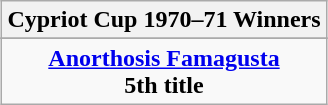<table class="wikitable" style="text-align:center;margin: 0 auto;">
<tr>
<th>Cypriot Cup 1970–71 Winners</th>
</tr>
<tr>
</tr>
<tr>
<td><strong><a href='#'>Anorthosis Famagusta</a></strong><br><strong>5th title</strong></td>
</tr>
</table>
